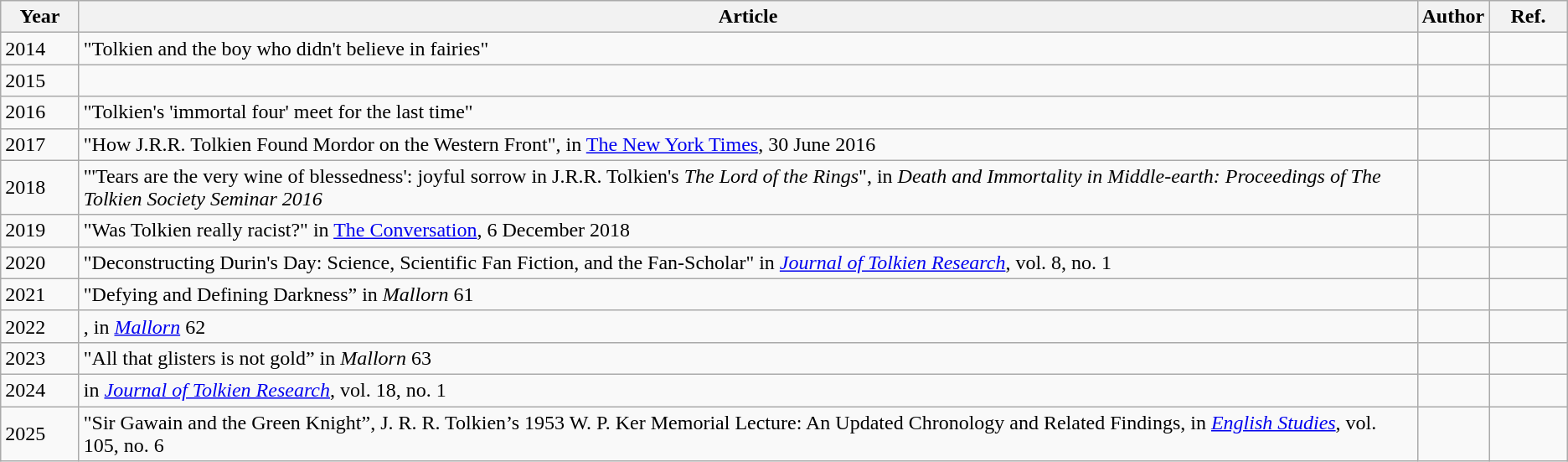<table class="wikitable sortable">
<tr>
<th scope="col" width="5%">Year</th>
<th scope="col">Article</th>
<th scope="col">Author</th>
<th scope="col" width="5%" class="unsortable">Ref.</th>
</tr>
<tr>
<td>2014</td>
<td>"Tolkien and the boy who didn't believe in fairies"</td>
<td></td>
<td></td>
</tr>
<tr>
<td>2015</td>
<td></td>
<td></td>
<td></td>
</tr>
<tr>
<td>2016</td>
<td>"Tolkien's 'immortal four' meet for the last time"</td>
<td></td>
<td></td>
</tr>
<tr>
<td>2017</td>
<td>"How J.R.R. Tolkien Found Mordor on the Western Front", in <a href='#'>The New York Times</a>, 30 June 2016</td>
<td></td>
<td></td>
</tr>
<tr>
<td>2018</td>
<td>"'Tears are the very wine of blessedness': joyful sorrow in J.R.R. Tolkien's <em>The Lord of the Rings</em>", in <em>Death and Immortality in Middle-earth: Proceedings of The Tolkien Society Seminar 2016</em></td>
<td></td>
<td></td>
</tr>
<tr>
<td>2019</td>
<td>"Was Tolkien really racist?" in <a href='#'>The Conversation</a>, 6 December 2018</td>
<td></td>
<td></td>
</tr>
<tr>
<td>2020</td>
<td>"Deconstructing Durin's Day: Science, Scientific Fan Fiction, and the Fan-Scholar" in <em><a href='#'>Journal of Tolkien Research</a></em>, vol. 8, no. 1</td>
<td></td>
<td></td>
</tr>
<tr>
<td>2021</td>
<td>"Defying and Defining Darkness” in <em>Mallorn</em> 61</td>
<td></td>
<td></td>
</tr>
<tr>
<td>2022</td>
<td>, in <em><a href='#'>Mallorn</a></em> 62</td>
<td></td>
<td></td>
</tr>
<tr>
<td>2023</td>
<td>"All that glisters is not gold” in <em>Mallorn</em> 63</td>
<td></td>
<td></td>
</tr>
<tr>
<td>2024</td>
<td> in <em><a href='#'>Journal of Tolkien Research</a></em>, vol. 18, no. 1</td>
<td></td>
<td></td>
</tr>
<tr>
<td>2025</td>
<td>"Sir Gawain and the Green Knight”, J. R. R. Tolkien’s 1953 W. P. Ker Memorial Lecture: An Updated Chronology and Related Findings, in <em><a href='#'>English Studies</a></em>, vol. 105, no. 6</td>
<td></td>
<td></td>
</tr>
</table>
